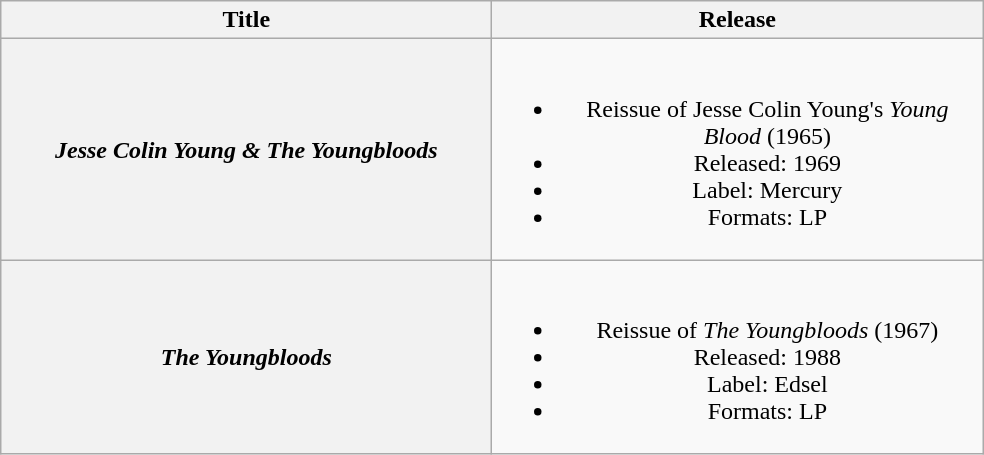<table class="wikitable plainrowheaders" style="text-align:center;">
<tr>
<th scope="col" rowspan="1" style="width:20em;">Title</th>
<th scope="col" rowspan="1" style="width:20em;">Release</th>
</tr>
<tr>
<th scope="row"><em>Jesse Colin Young & The Youngbloods</em></th>
<td><br><ul><li>Reissue of Jesse Colin Young's <em>Young Blood</em> (1965)</li><li>Released: 1969</li><li>Label: Mercury</li><li>Formats: LP</li></ul></td>
</tr>
<tr>
<th scope="row"><em>The Youngbloods</em></th>
<td><br><ul><li>Reissue of <em>The Youngbloods</em> (1967)</li><li>Released: 1988</li><li>Label: Edsel</li><li>Formats: LP</li></ul></td>
</tr>
</table>
